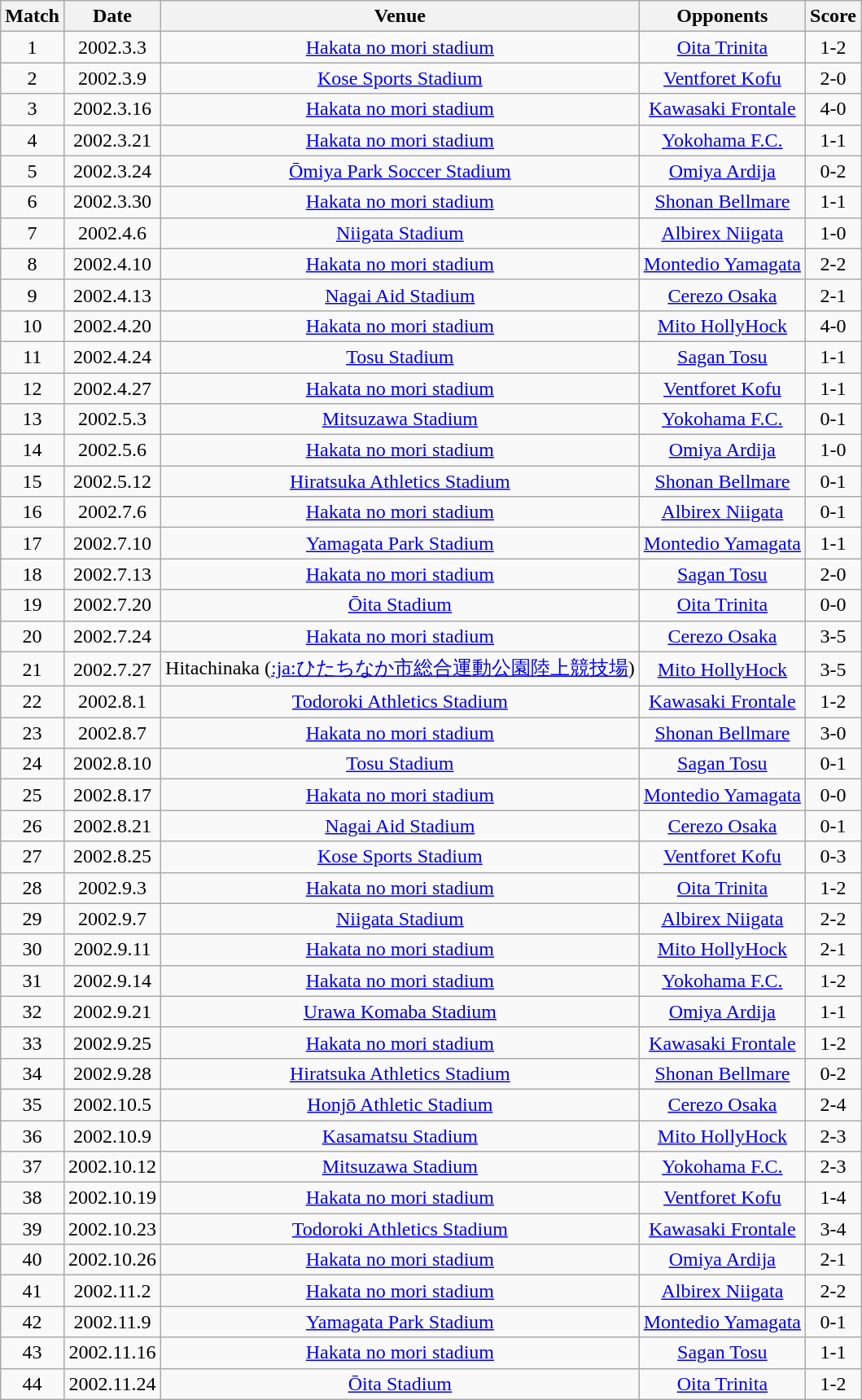<table class="wikitable" style="text-align:center;">
<tr>
<th>Match</th>
<th>Date</th>
<th>Venue</th>
<th>Opponents</th>
<th>Score</th>
</tr>
<tr>
<td>1</td>
<td>2002.3.3</td>
<td><a href='#'>Hakata no mori stadium</a></td>
<td><a href='#'>Oita Trinita</a></td>
<td>1-2</td>
</tr>
<tr>
<td>2</td>
<td>2002.3.9</td>
<td><a href='#'>Kose Sports Stadium</a></td>
<td><a href='#'>Ventforet Kofu</a></td>
<td>2-0</td>
</tr>
<tr>
<td>3</td>
<td>2002.3.16</td>
<td><a href='#'>Hakata no mori stadium</a></td>
<td><a href='#'>Kawasaki Frontale</a></td>
<td>4-0</td>
</tr>
<tr>
<td>4</td>
<td>2002.3.21</td>
<td><a href='#'>Hakata no mori stadium</a></td>
<td><a href='#'>Yokohama F.C.</a></td>
<td>1-1</td>
</tr>
<tr>
<td>5</td>
<td>2002.3.24</td>
<td><a href='#'>Ōmiya Park Soccer Stadium</a></td>
<td><a href='#'>Omiya Ardija</a></td>
<td>0-2</td>
</tr>
<tr>
<td>6</td>
<td>2002.3.30</td>
<td><a href='#'>Hakata no mori stadium</a></td>
<td><a href='#'>Shonan Bellmare</a></td>
<td>1-1</td>
</tr>
<tr>
<td>7</td>
<td>2002.4.6</td>
<td><a href='#'>Niigata Stadium</a></td>
<td><a href='#'>Albirex Niigata</a></td>
<td>1-0</td>
</tr>
<tr>
<td>8</td>
<td>2002.4.10</td>
<td><a href='#'>Hakata no mori stadium</a></td>
<td><a href='#'>Montedio Yamagata</a></td>
<td>2-2</td>
</tr>
<tr>
<td>9</td>
<td>2002.4.13</td>
<td><a href='#'>Nagai Aid Stadium</a></td>
<td><a href='#'>Cerezo Osaka</a></td>
<td>2-1</td>
</tr>
<tr>
<td>10</td>
<td>2002.4.20</td>
<td><a href='#'>Hakata no mori stadium</a></td>
<td><a href='#'>Mito HollyHock</a></td>
<td>4-0</td>
</tr>
<tr>
<td>11</td>
<td>2002.4.24</td>
<td><a href='#'>Tosu Stadium</a></td>
<td><a href='#'>Sagan Tosu</a></td>
<td>1-1</td>
</tr>
<tr>
<td>12</td>
<td>2002.4.27</td>
<td><a href='#'>Hakata no mori stadium</a></td>
<td><a href='#'>Ventforet Kofu</a></td>
<td>1-1</td>
</tr>
<tr>
<td>13</td>
<td>2002.5.3</td>
<td><a href='#'>Mitsuzawa Stadium</a></td>
<td><a href='#'>Yokohama F.C.</a></td>
<td>0-1</td>
</tr>
<tr>
<td>14</td>
<td>2002.5.6</td>
<td><a href='#'>Hakata no mori stadium</a></td>
<td><a href='#'>Omiya Ardija</a></td>
<td>1-0</td>
</tr>
<tr>
<td>15</td>
<td>2002.5.12</td>
<td><a href='#'>Hiratsuka Athletics Stadium</a></td>
<td><a href='#'>Shonan Bellmare</a></td>
<td>0-1</td>
</tr>
<tr>
<td>16</td>
<td>2002.7.6</td>
<td><a href='#'>Hakata no mori stadium</a></td>
<td><a href='#'>Albirex Niigata</a></td>
<td>0-1</td>
</tr>
<tr>
<td>17</td>
<td>2002.7.10</td>
<td><a href='#'>Yamagata Park Stadium</a></td>
<td><a href='#'>Montedio Yamagata</a></td>
<td>1-1</td>
</tr>
<tr>
<td>18</td>
<td>2002.7.13</td>
<td><a href='#'>Hakata no mori stadium</a></td>
<td><a href='#'>Sagan Tosu</a></td>
<td>2-0</td>
</tr>
<tr>
<td>19</td>
<td>2002.7.20</td>
<td><a href='#'>Ōita Stadium</a></td>
<td><a href='#'>Oita Trinita</a></td>
<td>0-0</td>
</tr>
<tr>
<td>20</td>
<td>2002.7.24</td>
<td><a href='#'>Hakata no mori stadium</a></td>
<td><a href='#'>Cerezo Osaka</a></td>
<td>3-5</td>
</tr>
<tr>
<td>21</td>
<td>2002.7.27</td>
<td>Hitachinaka (<a href='#'>:ja:ひたちなか市総合運動公園陸上競技場</a>)</td>
<td><a href='#'>Mito HollyHock</a></td>
<td>3-5</td>
</tr>
<tr>
<td>22</td>
<td>2002.8.1</td>
<td><a href='#'>Todoroki Athletics Stadium</a></td>
<td><a href='#'>Kawasaki Frontale</a></td>
<td>1-2</td>
</tr>
<tr>
<td>23</td>
<td>2002.8.7</td>
<td><a href='#'>Hakata no mori stadium</a></td>
<td><a href='#'>Shonan Bellmare</a></td>
<td>3-0</td>
</tr>
<tr>
<td>24</td>
<td>2002.8.10</td>
<td><a href='#'>Tosu Stadium</a></td>
<td><a href='#'>Sagan Tosu</a></td>
<td>0-1</td>
</tr>
<tr>
<td>25</td>
<td>2002.8.17</td>
<td><a href='#'>Hakata no mori stadium</a></td>
<td><a href='#'>Montedio Yamagata</a></td>
<td>0-0</td>
</tr>
<tr>
<td>26</td>
<td>2002.8.21</td>
<td><a href='#'>Nagai Aid Stadium</a></td>
<td><a href='#'>Cerezo Osaka</a></td>
<td>0-1</td>
</tr>
<tr>
<td>27</td>
<td>2002.8.25</td>
<td><a href='#'>Kose Sports Stadium</a></td>
<td><a href='#'>Ventforet Kofu</a></td>
<td>0-3</td>
</tr>
<tr>
<td>28</td>
<td>2002.9.3</td>
<td><a href='#'>Hakata no mori stadium</a></td>
<td><a href='#'>Oita Trinita</a></td>
<td>1-2</td>
</tr>
<tr>
<td>29</td>
<td>2002.9.7</td>
<td><a href='#'>Niigata Stadium</a></td>
<td><a href='#'>Albirex Niigata</a></td>
<td>2-2</td>
</tr>
<tr>
<td>30</td>
<td>2002.9.11</td>
<td><a href='#'>Hakata no mori stadium</a></td>
<td><a href='#'>Mito HollyHock</a></td>
<td>2-1</td>
</tr>
<tr>
<td>31</td>
<td>2002.9.14</td>
<td><a href='#'>Hakata no mori stadium</a></td>
<td><a href='#'>Yokohama F.C.</a></td>
<td>1-2</td>
</tr>
<tr>
<td>32</td>
<td>2002.9.21</td>
<td><a href='#'>Urawa Komaba Stadium</a></td>
<td><a href='#'>Omiya Ardija</a></td>
<td>1-1</td>
</tr>
<tr>
<td>33</td>
<td>2002.9.25</td>
<td><a href='#'>Hakata no mori stadium</a></td>
<td><a href='#'>Kawasaki Frontale</a></td>
<td>1-2</td>
</tr>
<tr>
<td>34</td>
<td>2002.9.28</td>
<td><a href='#'>Hiratsuka Athletics Stadium</a></td>
<td><a href='#'>Shonan Bellmare</a></td>
<td>0-2</td>
</tr>
<tr>
<td>35</td>
<td>2002.10.5</td>
<td><a href='#'>Honjō Athletic Stadium</a></td>
<td><a href='#'>Cerezo Osaka</a></td>
<td>2-4</td>
</tr>
<tr>
<td>36</td>
<td>2002.10.9</td>
<td><a href='#'>Kasamatsu Stadium</a></td>
<td><a href='#'>Mito HollyHock</a></td>
<td>2-3</td>
</tr>
<tr>
<td>37</td>
<td>2002.10.12</td>
<td><a href='#'>Mitsuzawa Stadium</a></td>
<td><a href='#'>Yokohama F.C.</a></td>
<td>2-3</td>
</tr>
<tr>
<td>38</td>
<td>2002.10.19</td>
<td><a href='#'>Hakata no mori stadium</a></td>
<td><a href='#'>Ventforet Kofu</a></td>
<td>1-4</td>
</tr>
<tr>
<td>39</td>
<td>2002.10.23</td>
<td><a href='#'>Todoroki Athletics Stadium</a></td>
<td><a href='#'>Kawasaki Frontale</a></td>
<td>3-4</td>
</tr>
<tr>
<td>40</td>
<td>2002.10.26</td>
<td><a href='#'>Hakata no mori stadium</a></td>
<td><a href='#'>Omiya Ardija</a></td>
<td>2-1</td>
</tr>
<tr>
<td>41</td>
<td>2002.11.2</td>
<td><a href='#'>Hakata no mori stadium</a></td>
<td><a href='#'>Albirex Niigata</a></td>
<td>2-2</td>
</tr>
<tr>
<td>42</td>
<td>2002.11.9</td>
<td><a href='#'>Yamagata Park Stadium</a></td>
<td><a href='#'>Montedio Yamagata</a></td>
<td>0-1</td>
</tr>
<tr>
<td>43</td>
<td>2002.11.16</td>
<td><a href='#'>Hakata no mori stadium</a></td>
<td><a href='#'>Sagan Tosu</a></td>
<td>1-1</td>
</tr>
<tr>
<td>44</td>
<td>2002.11.24</td>
<td><a href='#'>Ōita Stadium</a></td>
<td><a href='#'>Oita Trinita</a></td>
<td>1-2</td>
</tr>
</table>
